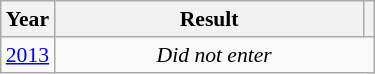<table class="wikitable" style="text-align: center; font-size:90%">
<tr>
<th>Year</th>
<th style="width:200px">Result</th>
<th></th>
</tr>
<tr>
<td><a href='#'>2013</a></td>
<td colspan="2"><em>Did not enter</em></td>
</tr>
</table>
